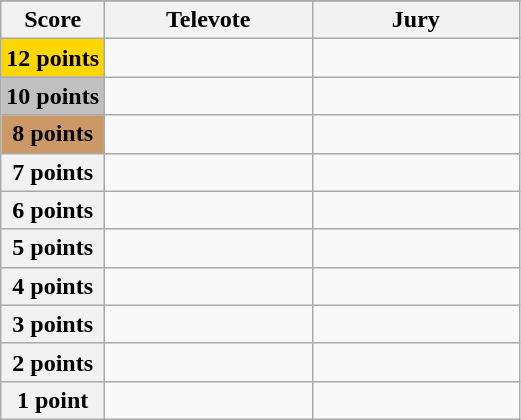<table class="wikitable">
<tr>
</tr>
<tr>
<th scope="col" width="20%">Score</th>
<th scope="col" width="40%">Televote</th>
<th scope="col" width="40%">Jury</th>
</tr>
<tr>
<th scope="row" style="background:gold">12 points</th>
<td></td>
<td></td>
</tr>
<tr>
<th scope="row" style="background:silver">10 points</th>
<td></td>
<td></td>
</tr>
<tr>
<th scope="row" style="background:#CC9966">8 points</th>
<td></td>
<td></td>
</tr>
<tr>
<th scope="row">7 points</th>
<td></td>
<td></td>
</tr>
<tr>
<th scope="row">6 points</th>
<td></td>
<td></td>
</tr>
<tr>
<th scope="row">5 points</th>
<td></td>
<td></td>
</tr>
<tr>
<th scope="row">4 points</th>
<td></td>
<td></td>
</tr>
<tr>
<th scope="row">3 points</th>
<td></td>
<td></td>
</tr>
<tr>
<th scope="row">2 points</th>
<td></td>
<td></td>
</tr>
<tr>
<th scope="row">1 point</th>
<td></td>
<td></td>
</tr>
</table>
